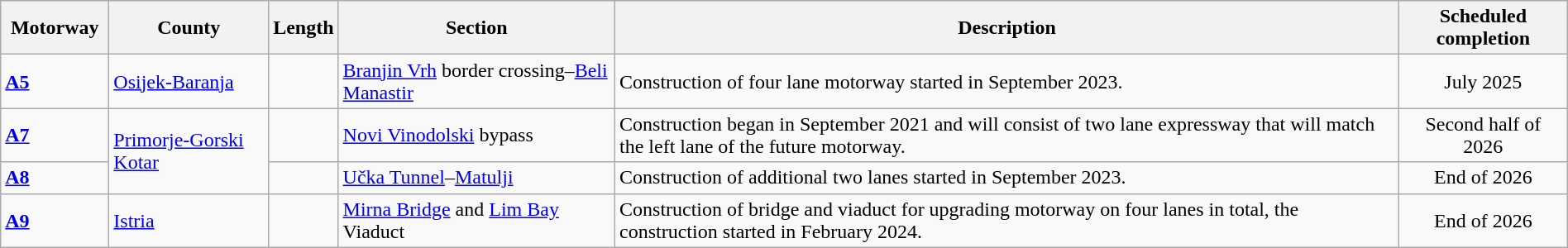<table class="wikitable" style="margin:auto;">
<tr>
<th width=80>Motorway</th>
<th>County</th>
<th>Length</th>
<th>Section</th>
<th>Description</th>
<th>Scheduled completion</th>
</tr>
<tr>
<td> <strong><a href='#'>A5</a></strong></td>
<td><a href='#'>Osijek-Baranja</a></td>
<td></td>
<td><a href='#'>Branjin Vrh</a> border crossing–<a href='#'>Beli Manastir</a></td>
<td>Construction of four lane motorway started in September 2023.</td>
<td align="center">July 2025</td>
</tr>
<tr>
<td> <strong><a href='#'>A7</a></strong></td>
<td rowspan="2"><a href='#'>Primorje-Gorski Kotar</a></td>
<td></td>
<td><a href='#'>Novi Vinodolski</a> bypass</td>
<td>Construction began in September 2021 and will consist of two lane expressway that will match the left lane of the future motorway.</td>
<td align="center">Second half of 2026</td>
</tr>
<tr>
<td> <strong><a href='#'>A8</a></strong></td>
<td></td>
<td><a href='#'>Učka Tunnel</a>–<a href='#'>Matulji</a></td>
<td>Construction of additional two lanes started in September 2023.</td>
<td align="center">End of 2026</td>
</tr>
<tr>
<td> <strong><a href='#'>A9</a></strong></td>
<td><a href='#'>Istria</a></td>
<td></td>
<td><a href='#'>Mirna Bridge</a> and <a href='#'>Lim Bay</a> Viaduct</td>
<td>Construction of bridge and viaduct for upgrading motorway on four lanes in total, the construction started in February 2024.</td>
<td align="center">End of 2026</td>
</tr>
</table>
